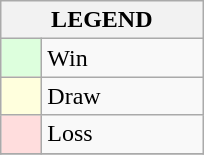<table class="wikitable" border="1">
<tr>
<th colspan="2">LEGEND</th>
</tr>
<tr>
<td style="background:#ddffdd;" width=20> </td>
<td width=100>Win</td>
</tr>
<tr>
<td style="background:#ffffdd"  width=20> </td>
<td width=100>Draw</td>
</tr>
<tr>
<td style="background:#ffdddd;" width=20> </td>
<td width=100>Loss</td>
</tr>
<tr>
</tr>
</table>
